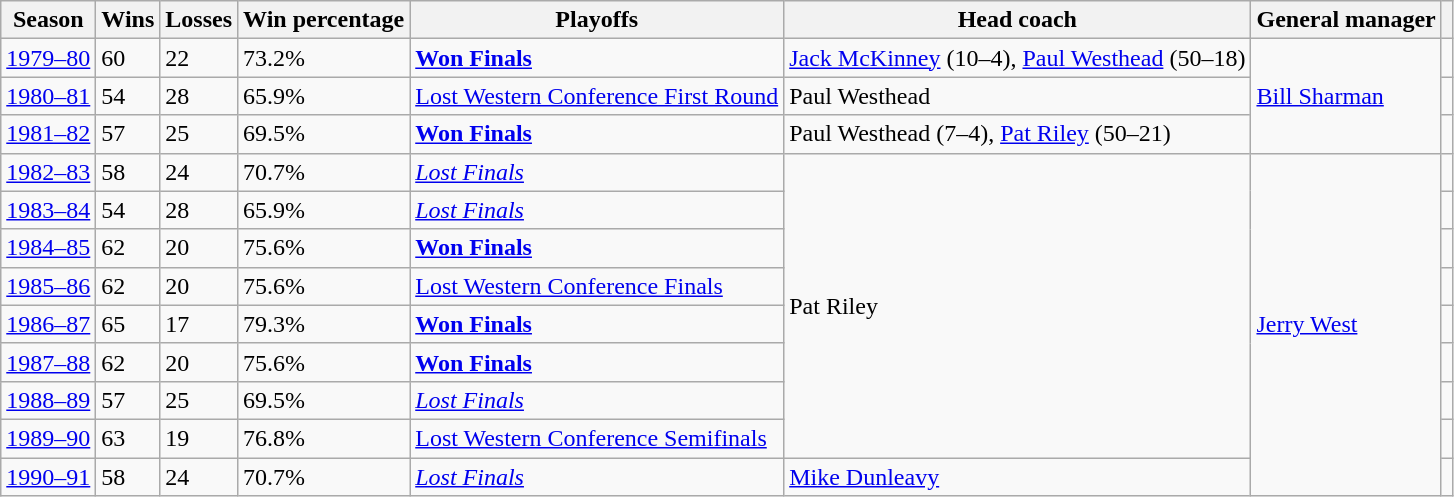<table class="wikitable sortable">
<tr>
<th>Season</th>
<th>Wins</th>
<th>Losses</th>
<th>Win percentage</th>
<th>Playoffs</th>
<th>Head coach</th>
<th>General manager</th>
<th></th>
</tr>
<tr>
<td><a href='#'>1979–80</a></td>
<td>60</td>
<td>22</td>
<td>73.2%</td>
<td><strong><a href='#'>Won Finals</a></strong></td>
<td><a href='#'>Jack McKinney</a> (10–4), <a href='#'>Paul Westhead</a> (50–18)</td>
<td rowspan="3"><a href='#'>Bill Sharman</a></td>
<td></td>
</tr>
<tr>
<td><a href='#'>1980–81</a></td>
<td>54</td>
<td>28</td>
<td>65.9%</td>
<td><a href='#'>Lost Western Conference First Round</a></td>
<td>Paul Westhead</td>
<td></td>
</tr>
<tr>
<td><a href='#'>1981–82</a></td>
<td>57</td>
<td>25</td>
<td>69.5%</td>
<td><strong><a href='#'>Won Finals</a></strong></td>
<td>Paul Westhead (7–4), <a href='#'>Pat Riley</a> (50–21)</td>
<td></td>
</tr>
<tr>
<td><a href='#'>1982–83</a></td>
<td>58</td>
<td>24</td>
<td>70.7%</td>
<td><em><a href='#'>Lost Finals</a></em></td>
<td rowspan="8">Pat Riley</td>
<td rowspan="9"><a href='#'>Jerry West</a></td>
<td></td>
</tr>
<tr>
<td><a href='#'>1983–84</a></td>
<td>54</td>
<td>28</td>
<td>65.9%</td>
<td><em><a href='#'>Lost Finals</a></em></td>
<td></td>
</tr>
<tr>
<td><a href='#'>1984–85</a></td>
<td>62</td>
<td>20</td>
<td>75.6%</td>
<td><strong><a href='#'>Won Finals</a></strong></td>
<td></td>
</tr>
<tr>
<td><a href='#'>1985–86</a></td>
<td>62</td>
<td>20</td>
<td>75.6%</td>
<td><a href='#'>Lost Western Conference Finals</a></td>
<td></td>
</tr>
<tr>
<td><a href='#'>1986–87</a></td>
<td>65</td>
<td>17</td>
<td>79.3%</td>
<td><strong><a href='#'>Won Finals</a></strong></td>
<td></td>
</tr>
<tr>
<td><a href='#'>1987–88</a></td>
<td>62</td>
<td>20</td>
<td>75.6%</td>
<td><strong><a href='#'>Won Finals</a></strong></td>
<td></td>
</tr>
<tr>
<td><a href='#'>1988–89</a></td>
<td>57</td>
<td>25</td>
<td>69.5%</td>
<td><em><a href='#'>Lost Finals</a></em></td>
<td></td>
</tr>
<tr>
<td><a href='#'>1989–90</a></td>
<td>63</td>
<td>19</td>
<td>76.8%</td>
<td><a href='#'>Lost Western Conference Semifinals</a></td>
<td></td>
</tr>
<tr>
<td><a href='#'>1990–91</a></td>
<td>58</td>
<td>24</td>
<td>70.7%</td>
<td><em><a href='#'>Lost Finals</a></em></td>
<td><a href='#'>Mike Dunleavy</a></td>
<td></td>
</tr>
</table>
